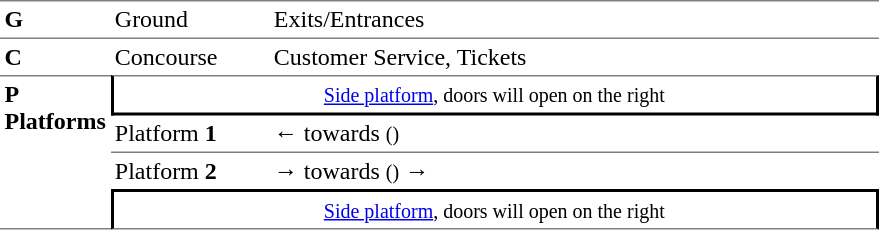<table table border=0 cellspacing=0 cellpadding=3>
<tr>
<td style="border-bottom:solid 1px gray;border-top:solid 1px gray;" width=50 valign=top><strong>G</strong></td>
<td style="border-top:solid 1px gray;border-bottom:solid 1px gray;" width=100 valign=top>Ground</td>
<td style="border-top:solid 1px gray;border-bottom:solid 1px gray;" width=400 valign=top>Exits/Entrances</td>
</tr>
<tr>
<td valign=top><strong>C</strong></td>
<td valign=top>Concourse</td>
<td valign=top>Customer Service, Tickets</td>
</tr>
<tr>
<td style="border-top:solid 1px gray;border-bottom:solid 1px gray;" rowspan=4 valign=top><strong>P<br>Platforms</strong></td>
<td style="border-top:solid 1px gray;border-right:solid 2px black;border-left:solid 2px black;border-bottom:solid 2px black;text-align:center;" colspan=2><small><a href='#'>Side platform</a>, doors will open on the right</small></td>
</tr>
<tr>
<td style="border-bottom:solid 1px gray;">Platform <span><strong>1</strong></span></td>
<td style="border-bottom:solid 1px gray;">←  towards  <small>()</small></td>
</tr>
<tr>
<td>Platform <span><strong>2</strong></span></td>
<td><span>→</span>  towards  <small>()</small> →</td>
</tr>
<tr>
<td style="border-bottom:solid 1px gray;border-top:solid 2px black;border-right:solid 2px black;border-left:solid 2px black;text-align:center;" colspan=2><small><a href='#'>Side platform</a>, doors will open on the right</small></td>
</tr>
</table>
